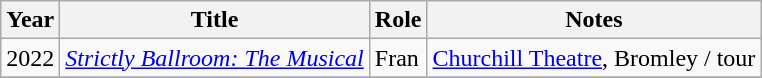<table class="wikitable">
<tr>
<th>Year</th>
<th>Title</th>
<th>Role</th>
<th>Notes</th>
</tr>
<tr>
<td>2022</td>
<td><em><a href='#'>Strictly Ballroom: The Musical</a></em></td>
<td>Fran</td>
<td><a href='#'>Churchill Theatre</a>, Bromley / tour</td>
</tr>
<tr>
</tr>
</table>
